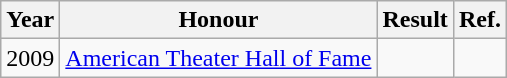<table class=wikitable>
<tr>
<th>Year</th>
<th>Honour</th>
<th>Result</th>
<th>Ref.</th>
</tr>
<tr>
<td>2009</td>
<td><a href='#'>American Theater Hall of Fame</a></td>
<td></td>
<td style="text-align:center;"></td>
</tr>
</table>
